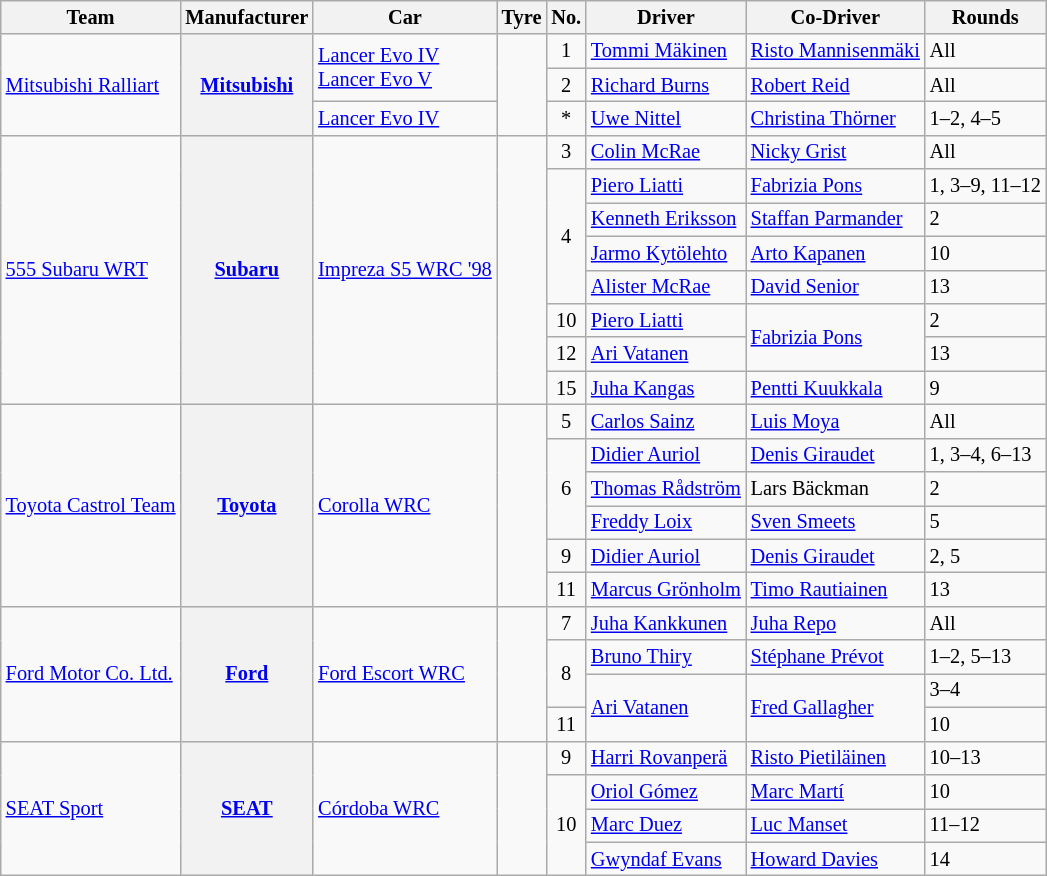<table class="wikitable" style="font-size: 85%">
<tr>
<th>Team</th>
<th>Manufacturer</th>
<th>Car</th>
<th>Tyre</th>
<th>No.</th>
<th>Driver</th>
<th>Co-Driver</th>
<th>Rounds</th>
</tr>
<tr>
<td rowspan="3" nowrap=""> <a href='#'>Mitsubishi Ralliart</a></td>
<th rowspan="3"><a href='#'>Mitsubishi</a></th>
<td rowspan="2" nowrap=""><a href='#'>Lancer Evo IV</a><br><a href='#'>Lancer Evo V</a></td>
<td rowspan="3" align="center"></td>
<td align="center">1</td>
<td> <a href='#'>Tommi Mäkinen</a></td>
<td nowrap> <a href='#'>Risto Mannisenmäki</a></td>
<td>All</td>
</tr>
<tr>
<td align="center">2</td>
<td> <a href='#'>Richard Burns</a></td>
<td> <a href='#'>Robert Reid</a></td>
<td>All</td>
</tr>
<tr>
<td><a href='#'>Lancer Evo IV</a></td>
<td align="center">*</td>
<td> <a href='#'>Uwe Nittel</a></td>
<td> <a href='#'>Christina Thörner</a></td>
<td>1–2, 4–5</td>
</tr>
<tr>
<td rowspan="8"> <a href='#'>555 Subaru WRT</a></td>
<th rowspan="8"><a href='#'>Subaru</a></th>
<td rowspan="8"><a href='#'>Impreza S5 WRC '98</a><br></td>
<td rowspan="8" align="center"></td>
<td align="center">3</td>
<td> <a href='#'>Colin McRae</a></td>
<td> <a href='#'>Nicky Grist</a></td>
<td>All</td>
</tr>
<tr>
<td rowspan="4" align="center">4</td>
<td> <a href='#'>Piero Liatti</a></td>
<td> <a href='#'>Fabrizia Pons</a></td>
<td>1, 3–9, 11–12</td>
</tr>
<tr>
<td nowrap=""> <a href='#'>Kenneth Eriksson</a></td>
<td> <a href='#'>Staffan Parmander</a></td>
<td>2</td>
</tr>
<tr>
<td> <a href='#'>Jarmo Kytölehto</a></td>
<td> <a href='#'>Arto Kapanen</a></td>
<td>10</td>
</tr>
<tr>
<td> <a href='#'>Alister McRae</a></td>
<td> <a href='#'>David Senior</a></td>
<td>13</td>
</tr>
<tr>
<td align="center">10</td>
<td> <a href='#'>Piero Liatti</a></td>
<td rowspan="2"> <a href='#'>Fabrizia Pons</a></td>
<td>2</td>
</tr>
<tr>
<td align="center">12</td>
<td> <a href='#'>Ari Vatanen</a></td>
<td>13</td>
</tr>
<tr>
<td align="center">15</td>
<td> <a href='#'>Juha Kangas</a></td>
<td> <a href='#'>Pentti Kuukkala</a></td>
<td>9</td>
</tr>
<tr>
<td rowspan="6"> <a href='#'>Toyota Castrol Team</a></td>
<th rowspan="6"><a href='#'>Toyota</a></th>
<td rowspan="6"><a href='#'>Corolla WRC</a></td>
<td rowspan="6" align="center"></td>
<td align="center">5</td>
<td> <a href='#'>Carlos Sainz</a></td>
<td> <a href='#'>Luis Moya</a></td>
<td>All</td>
</tr>
<tr>
<td rowspan="3" align="center">6</td>
<td> <a href='#'>Didier Auriol</a></td>
<td> <a href='#'>Denis Giraudet</a></td>
<td>1, 3–4, 6–13</td>
</tr>
<tr>
<td> <a href='#'>Thomas Rådström</a></td>
<td> Lars Bäckman</td>
<td>2</td>
</tr>
<tr>
<td> <a href='#'>Freddy Loix</a></td>
<td> <a href='#'>Sven Smeets</a></td>
<td>5</td>
</tr>
<tr>
<td align="center">9</td>
<td> <a href='#'>Didier Auriol</a></td>
<td> <a href='#'>Denis Giraudet</a></td>
<td>2, 5</td>
</tr>
<tr>
<td align="center">11</td>
<td> <a href='#'>Marcus Grönholm</a></td>
<td> <a href='#'>Timo Rautiainen</a></td>
<td>13</td>
</tr>
<tr>
<td rowspan="4"> <a href='#'>Ford Motor Co. Ltd.</a></td>
<th rowspan="4"><a href='#'>Ford</a></th>
<td rowspan="4"><a href='#'>Ford Escort WRC</a></td>
<td rowspan="4" align="center"></td>
<td align="center">7</td>
<td> <a href='#'>Juha Kankkunen</a></td>
<td> <a href='#'>Juha Repo</a></td>
<td>All</td>
</tr>
<tr>
<td rowspan="2" align="center">8</td>
<td> <a href='#'>Bruno Thiry</a></td>
<td> <a href='#'>Stéphane Prévot</a></td>
<td>1–2, 5–13</td>
</tr>
<tr>
<td rowspan="2"> <a href='#'>Ari Vatanen</a></td>
<td rowspan="2"> <a href='#'>Fred Gallagher</a></td>
<td>3–4</td>
</tr>
<tr>
<td align="center">11</td>
<td>10</td>
</tr>
<tr>
<td rowspan="4"> <a href='#'>SEAT Sport</a></td>
<th rowspan="4"><a href='#'>SEAT</a></th>
<td rowspan="4"><a href='#'>Córdoba WRC</a></td>
<td rowspan="4" align="center"></td>
<td align="center">9</td>
<td> <a href='#'>Harri Rovanperä</a></td>
<td> <a href='#'>Risto Pietiläinen</a></td>
<td>10–13</td>
</tr>
<tr>
<td rowspan="3" align="center">10</td>
<td> <a href='#'>Oriol Gómez</a></td>
<td> <a href='#'>Marc Martí</a></td>
<td>10</td>
</tr>
<tr>
<td> <a href='#'>Marc Duez</a></td>
<td> <a href='#'>Luc Manset</a></td>
<td>11–12</td>
</tr>
<tr>
<td> <a href='#'>Gwyndaf Evans</a></td>
<td> <a href='#'>Howard Davies</a></td>
<td>14</td>
</tr>
</table>
